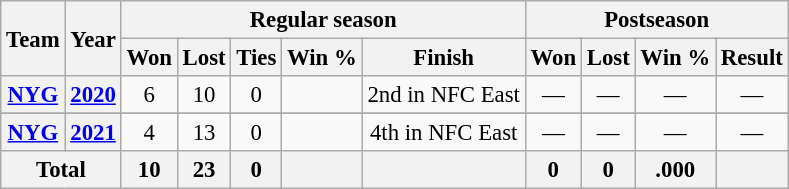<table class="wikitable" style="font-size: 95%; text-align:center;">
<tr>
<th rowspan="2">Team</th>
<th rowspan="2">Year</th>
<th colspan="5">Regular season</th>
<th colspan="4">Postseason</th>
</tr>
<tr>
<th>Won</th>
<th>Lost</th>
<th>Ties</th>
<th>Win %</th>
<th>Finish</th>
<th>Won</th>
<th>Lost</th>
<th>Win %</th>
<th>Result</th>
</tr>
<tr>
<th><a href='#'>NYG</a></th>
<th><a href='#'>2020</a></th>
<td>6</td>
<td>10</td>
<td>0</td>
<td></td>
<td>2nd in NFC East</td>
<td>—</td>
<td>—</td>
<td>—</td>
<td>—</td>
</tr>
<tr>
</tr>
<tr>
<th><a href='#'>NYG</a></th>
<th><a href='#'>2021</a></th>
<td>4</td>
<td>13</td>
<td>0</td>
<td></td>
<td>4th in NFC East</td>
<td>—</td>
<td>—</td>
<td>—</td>
<td>—</td>
</tr>
<tr>
<th colspan="2">Total</th>
<th>10</th>
<th>23</th>
<th>0</th>
<th></th>
<th></th>
<th>0</th>
<th>0</th>
<th>.000</th>
<th></th>
</tr>
</table>
